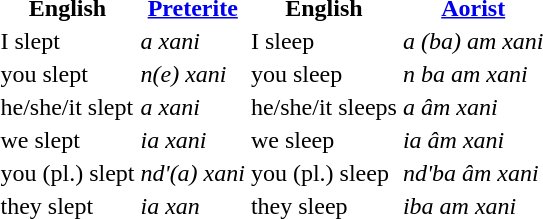<table>
<tr>
<th>English</th>
<th><a href='#'>Preterite</a></th>
<th>English</th>
<th><a href='#'>Aorist</a></th>
</tr>
<tr>
<td>I slept</td>
<td><em>a xani</em></td>
<td>I sleep</td>
<td><em>a (ba) am xani</em></td>
</tr>
<tr>
<td>you slept</td>
<td><em>n(e) xani</em></td>
<td>you sleep</td>
<td><em>n ba am xani</em></td>
</tr>
<tr>
<td>he/she/it slept</td>
<td><em>a xani</em></td>
<td>he/she/it sleeps</td>
<td><em>a âm xani</em></td>
</tr>
<tr>
<td>we slept</td>
<td><em>ia xani</em></td>
<td>we sleep</td>
<td><em>ia âm xani</em></td>
</tr>
<tr>
<td>you (pl.) slept</td>
<td><em>nd'(a) xani</em></td>
<td>you (pl.) sleep</td>
<td><em>nd'ba âm xani</em></td>
</tr>
<tr>
<td>they slept</td>
<td><em>ia xan</em></td>
<td>they sleep</td>
<td><em>iba am xani</em></td>
</tr>
</table>
